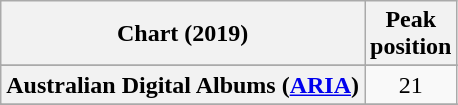<table class="wikitable sortable plainrowheaders" style="text-align:center">
<tr>
<th scope="col">Chart (2019)</th>
<th scope="col">Peak<br>position</th>
</tr>
<tr>
</tr>
<tr>
</tr>
<tr>
</tr>
<tr>
</tr>
<tr>
</tr>
<tr>
</tr>
<tr>
</tr>
<tr>
</tr>
<tr>
</tr>
<tr>
<th scope="row">Australian Digital Albums (<a href='#'>ARIA</a>)</th>
<td>21</td>
</tr>
<tr>
</tr>
<tr>
</tr>
</table>
